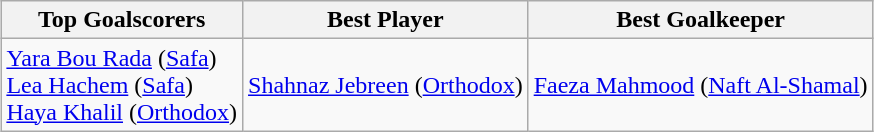<table class="wikitable" style="text-align: left; margin: 0 auto;">
<tr>
<th>Top Goalscorers</th>
<th>Best Player</th>
<th>Best Goalkeeper</th>
</tr>
<tr>
<td> <a href='#'>Yara Bou Rada</a> (<a href='#'>Safa</a>)<br> <a href='#'>Lea Hachem</a> (<a href='#'>Safa</a>)<br> <a href='#'>Haya Khalil</a> (<a href='#'>Orthodox</a>)</td>
<td> <a href='#'>Shahnaz Jebreen</a> (<a href='#'>Orthodox</a>)</td>
<td> <a href='#'>Faeza Mahmood</a> (<a href='#'>Naft Al-Shamal</a>)</td>
</tr>
</table>
